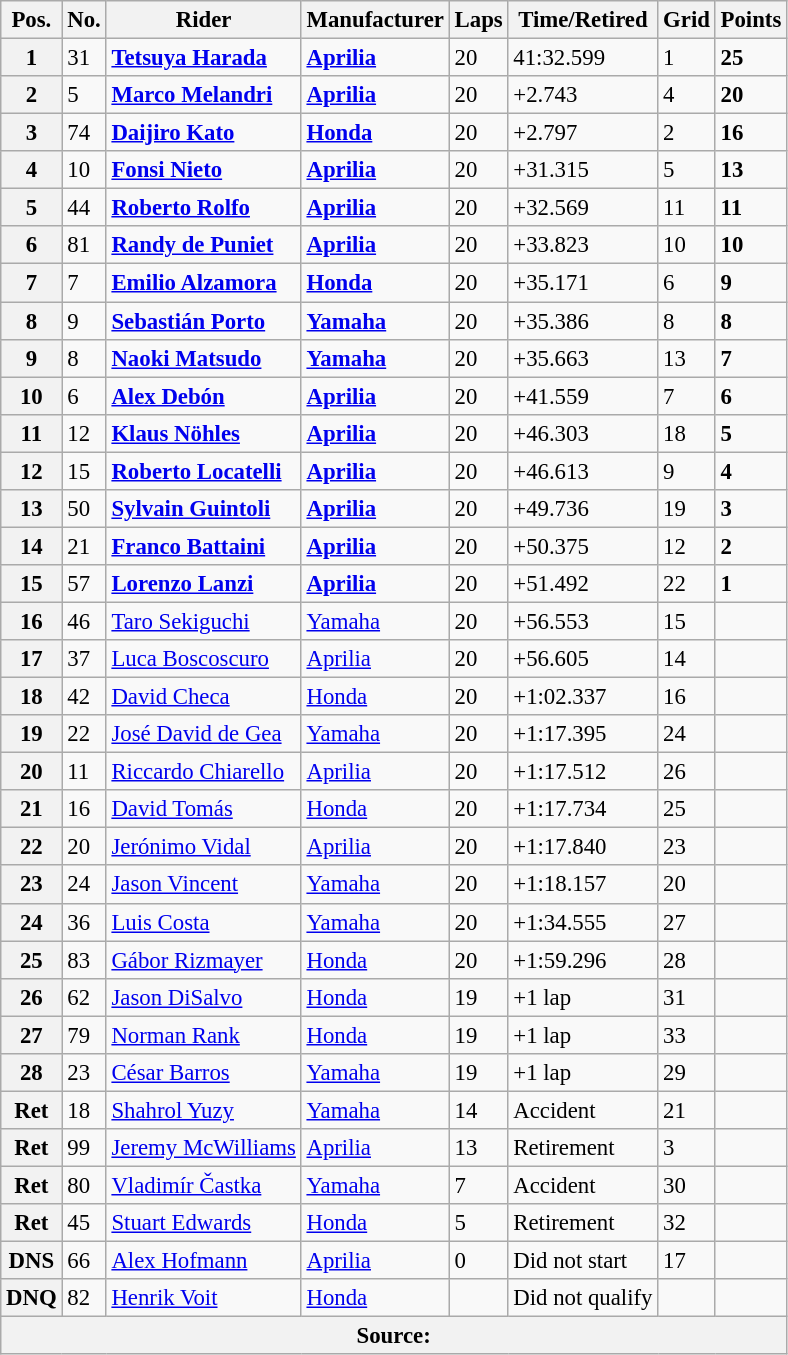<table class="wikitable" style="font-size: 95%;">
<tr>
<th>Pos.</th>
<th>No.</th>
<th>Rider</th>
<th>Manufacturer</th>
<th>Laps</th>
<th>Time/Retired</th>
<th>Grid</th>
<th>Points</th>
</tr>
<tr>
<th>1</th>
<td>31</td>
<td> <strong><a href='#'>Tetsuya Harada</a></strong></td>
<td><strong><a href='#'>Aprilia</a></strong></td>
<td>20</td>
<td>41:32.599</td>
<td>1</td>
<td><strong>25</strong></td>
</tr>
<tr>
<th>2</th>
<td>5</td>
<td> <strong><a href='#'>Marco Melandri</a></strong></td>
<td><strong><a href='#'>Aprilia</a></strong></td>
<td>20</td>
<td>+2.743</td>
<td>4</td>
<td><strong>20</strong></td>
</tr>
<tr>
<th>3</th>
<td>74</td>
<td> <strong><a href='#'>Daijiro Kato</a></strong></td>
<td><strong><a href='#'>Honda</a></strong></td>
<td>20</td>
<td>+2.797</td>
<td>2</td>
<td><strong>16</strong></td>
</tr>
<tr>
<th>4</th>
<td>10</td>
<td> <strong><a href='#'>Fonsi Nieto</a></strong></td>
<td><strong><a href='#'>Aprilia</a></strong></td>
<td>20</td>
<td>+31.315</td>
<td>5</td>
<td><strong>13</strong></td>
</tr>
<tr>
<th>5</th>
<td>44</td>
<td> <strong><a href='#'>Roberto Rolfo</a></strong></td>
<td><strong><a href='#'>Aprilia</a></strong></td>
<td>20</td>
<td>+32.569</td>
<td>11</td>
<td><strong>11</strong></td>
</tr>
<tr>
<th>6</th>
<td>81</td>
<td> <strong><a href='#'>Randy de Puniet</a></strong></td>
<td><strong><a href='#'>Aprilia</a></strong></td>
<td>20</td>
<td>+33.823</td>
<td>10</td>
<td><strong>10</strong></td>
</tr>
<tr>
<th>7</th>
<td>7</td>
<td> <strong><a href='#'>Emilio Alzamora</a></strong></td>
<td><strong><a href='#'>Honda</a></strong></td>
<td>20</td>
<td>+35.171</td>
<td>6</td>
<td><strong>9</strong></td>
</tr>
<tr>
<th>8</th>
<td>9</td>
<td> <strong><a href='#'>Sebastián Porto</a></strong></td>
<td><strong><a href='#'>Yamaha</a></strong></td>
<td>20</td>
<td>+35.386</td>
<td>8</td>
<td><strong>8</strong></td>
</tr>
<tr>
<th>9</th>
<td>8</td>
<td> <strong><a href='#'>Naoki Matsudo</a></strong></td>
<td><strong><a href='#'>Yamaha</a></strong></td>
<td>20</td>
<td>+35.663</td>
<td>13</td>
<td><strong>7</strong></td>
</tr>
<tr>
<th>10</th>
<td>6</td>
<td> <strong><a href='#'>Alex Debón</a></strong></td>
<td><strong><a href='#'>Aprilia</a></strong></td>
<td>20</td>
<td>+41.559</td>
<td>7</td>
<td><strong>6</strong></td>
</tr>
<tr>
<th>11</th>
<td>12</td>
<td> <strong><a href='#'>Klaus Nöhles</a></strong></td>
<td><strong><a href='#'>Aprilia</a></strong></td>
<td>20</td>
<td>+46.303</td>
<td>18</td>
<td><strong>5</strong></td>
</tr>
<tr>
<th>12</th>
<td>15</td>
<td> <strong><a href='#'>Roberto Locatelli</a></strong></td>
<td><strong><a href='#'>Aprilia</a></strong></td>
<td>20</td>
<td>+46.613</td>
<td>9</td>
<td><strong>4</strong></td>
</tr>
<tr>
<th>13</th>
<td>50</td>
<td> <strong><a href='#'>Sylvain Guintoli</a></strong></td>
<td><strong><a href='#'>Aprilia</a></strong></td>
<td>20</td>
<td>+49.736</td>
<td>19</td>
<td><strong>3</strong></td>
</tr>
<tr>
<th>14</th>
<td>21</td>
<td> <strong><a href='#'>Franco Battaini</a></strong></td>
<td><strong><a href='#'>Aprilia</a></strong></td>
<td>20</td>
<td>+50.375</td>
<td>12</td>
<td><strong>2</strong></td>
</tr>
<tr>
<th>15</th>
<td>57</td>
<td> <strong><a href='#'>Lorenzo Lanzi</a></strong></td>
<td><strong><a href='#'>Aprilia</a></strong></td>
<td>20</td>
<td>+51.492</td>
<td>22</td>
<td><strong>1</strong></td>
</tr>
<tr>
<th>16</th>
<td>46</td>
<td> <a href='#'>Taro Sekiguchi</a></td>
<td><a href='#'>Yamaha</a></td>
<td>20</td>
<td>+56.553</td>
<td>15</td>
<td></td>
</tr>
<tr>
<th>17</th>
<td>37</td>
<td> <a href='#'>Luca Boscoscuro</a></td>
<td><a href='#'>Aprilia</a></td>
<td>20</td>
<td>+56.605</td>
<td>14</td>
<td></td>
</tr>
<tr>
<th>18</th>
<td>42</td>
<td> <a href='#'>David Checa</a></td>
<td><a href='#'>Honda</a></td>
<td>20</td>
<td>+1:02.337</td>
<td>16</td>
<td></td>
</tr>
<tr>
<th>19</th>
<td>22</td>
<td> <a href='#'>José David de Gea</a></td>
<td><a href='#'>Yamaha</a></td>
<td>20</td>
<td>+1:17.395</td>
<td>24</td>
<td></td>
</tr>
<tr>
<th>20</th>
<td>11</td>
<td> <a href='#'>Riccardo Chiarello</a></td>
<td><a href='#'>Aprilia</a></td>
<td>20</td>
<td>+1:17.512</td>
<td>26</td>
<td></td>
</tr>
<tr>
<th>21</th>
<td>16</td>
<td> <a href='#'>David Tomás</a></td>
<td><a href='#'>Honda</a></td>
<td>20</td>
<td>+1:17.734</td>
<td>25</td>
<td></td>
</tr>
<tr>
<th>22</th>
<td>20</td>
<td> <a href='#'>Jerónimo Vidal</a></td>
<td><a href='#'>Aprilia</a></td>
<td>20</td>
<td>+1:17.840</td>
<td>23</td>
<td></td>
</tr>
<tr>
<th>23</th>
<td>24</td>
<td> <a href='#'>Jason Vincent</a></td>
<td><a href='#'>Yamaha</a></td>
<td>20</td>
<td>+1:18.157</td>
<td>20</td>
<td></td>
</tr>
<tr>
<th>24</th>
<td>36</td>
<td> <a href='#'>Luis Costa</a></td>
<td><a href='#'>Yamaha</a></td>
<td>20</td>
<td>+1:34.555</td>
<td>27</td>
<td></td>
</tr>
<tr>
<th>25</th>
<td>83</td>
<td> <a href='#'>Gábor Rizmayer</a></td>
<td><a href='#'>Honda</a></td>
<td>20</td>
<td>+1:59.296</td>
<td>28</td>
<td></td>
</tr>
<tr>
<th>26</th>
<td>62</td>
<td> <a href='#'>Jason DiSalvo</a></td>
<td><a href='#'>Honda</a></td>
<td>19</td>
<td>+1 lap</td>
<td>31</td>
<td></td>
</tr>
<tr>
<th>27</th>
<td>79</td>
<td> <a href='#'>Norman Rank</a></td>
<td><a href='#'>Honda</a></td>
<td>19</td>
<td>+1 lap</td>
<td>33</td>
<td></td>
</tr>
<tr>
<th>28</th>
<td>23</td>
<td> <a href='#'>César Barros</a></td>
<td><a href='#'>Yamaha</a></td>
<td>19</td>
<td>+1 lap</td>
<td>29</td>
<td></td>
</tr>
<tr>
<th>Ret</th>
<td>18</td>
<td> <a href='#'>Shahrol Yuzy</a></td>
<td><a href='#'>Yamaha</a></td>
<td>14</td>
<td>Accident</td>
<td>21</td>
<td></td>
</tr>
<tr>
<th>Ret</th>
<td>99</td>
<td> <a href='#'>Jeremy McWilliams</a></td>
<td><a href='#'>Aprilia</a></td>
<td>13</td>
<td>Retirement</td>
<td>3</td>
<td></td>
</tr>
<tr>
<th>Ret</th>
<td>80</td>
<td> <a href='#'>Vladimír Častka</a></td>
<td><a href='#'>Yamaha</a></td>
<td>7</td>
<td>Accident</td>
<td>30</td>
<td></td>
</tr>
<tr>
<th>Ret</th>
<td>45</td>
<td> <a href='#'>Stuart Edwards</a></td>
<td><a href='#'>Honda</a></td>
<td>5</td>
<td>Retirement</td>
<td>32</td>
<td></td>
</tr>
<tr>
<th>DNS</th>
<td>66</td>
<td> <a href='#'>Alex Hofmann</a></td>
<td><a href='#'>Aprilia</a></td>
<td>0</td>
<td>Did not start</td>
<td>17</td>
<td></td>
</tr>
<tr>
<th>DNQ</th>
<td>82</td>
<td> <a href='#'>Henrik Voit</a></td>
<td><a href='#'>Honda</a></td>
<td></td>
<td>Did not qualify</td>
<td></td>
<td></td>
</tr>
<tr>
<th colspan=8>Source:</th>
</tr>
</table>
